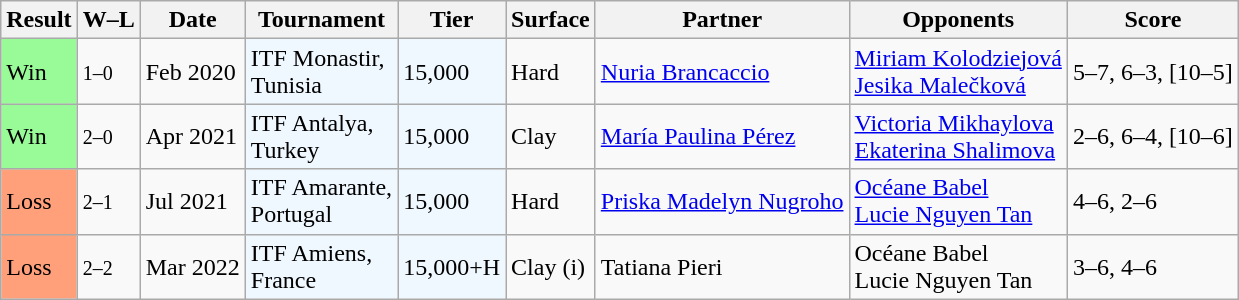<table class="sortable wikitable">
<tr>
<th>Result</th>
<th class="unsortable">W–L</th>
<th>Date</th>
<th>Tournament</th>
<th>Tier</th>
<th>Surface</th>
<th>Partner</th>
<th>Opponents</th>
<th class="unsortable">Score</th>
</tr>
<tr>
<td style="background:#98fb98;">Win</td>
<td><small>1–0</small></td>
<td>Feb 2020</td>
<td style="background:#f0f8ff;">ITF Monastir, <br>Tunisia</td>
<td style="background:#f0f8ff;">15,000</td>
<td>Hard</td>
<td> <a href='#'>Nuria Brancaccio</a></td>
<td> <a href='#'>Miriam Kolodziejová</a> <br>  <a href='#'>Jesika Malečková</a></td>
<td>5–7, 6–3, [10–5]</td>
</tr>
<tr>
<td bgcolor="98FB98">Win</td>
<td><small>2–0</small></td>
<td>Apr 2021</td>
<td style="background:#f0f8ff;">ITF Antalya, <br>Turkey</td>
<td style="background:#f0f8ff;">15,000</td>
<td>Clay</td>
<td> <a href='#'>María Paulina Pérez</a></td>
<td> <a href='#'>Victoria Mikhaylova</a> <br>  <a href='#'>Ekaterina Shalimova</a></td>
<td>2–6, 6–4, [10–6]</td>
</tr>
<tr>
<td style="background:#ffa07a;">Loss</td>
<td><small>2–1</small></td>
<td>Jul 2021</td>
<td style="background:#f0f8ff;">ITF Amarante, <br>Portugal</td>
<td style="background:#f0f8ff;">15,000</td>
<td>Hard</td>
<td> <a href='#'>Priska Madelyn Nugroho</a></td>
<td> <a href='#'>Océane Babel</a> <br>  <a href='#'>Lucie Nguyen Tan</a></td>
<td>4–6, 2–6</td>
</tr>
<tr>
<td style="background:#ffa07a;">Loss</td>
<td><small>2–2</small></td>
<td>Mar 2022</td>
<td style="background:#f0f8ff;">ITF Amiens, <br>France</td>
<td style="background:#f0f8ff;">15,000+H</td>
<td>Clay (i)</td>
<td> Tatiana Pieri</td>
<td> Océane Babel <br>  Lucie Nguyen Tan</td>
<td>3–6, 4–6</td>
</tr>
</table>
